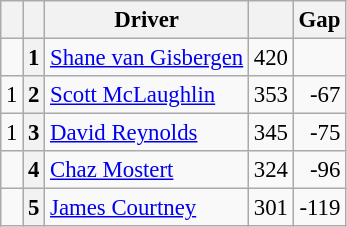<table class="wikitable" style="font-size: 95%;">
<tr>
<th></th>
<th></th>
<th>Driver</th>
<th></th>
<th>Gap</th>
</tr>
<tr>
<td align="left"></td>
<th>1</th>
<td> <a href='#'>Shane van Gisbergen</a></td>
<td align="right">420</td>
<td align="right"></td>
</tr>
<tr>
<td align="left"> 1</td>
<th>2</th>
<td> <a href='#'>Scott McLaughlin</a></td>
<td align="right">353</td>
<td align="right">-67</td>
</tr>
<tr>
<td align="left"> 1</td>
<th>3</th>
<td> <a href='#'>David Reynolds</a></td>
<td align="right">345</td>
<td align="right">-75</td>
</tr>
<tr>
<td align="left"></td>
<th>4</th>
<td> <a href='#'>Chaz Mostert</a></td>
<td align="right">324</td>
<td align="right">-96</td>
</tr>
<tr>
<td align="left"></td>
<th>5</th>
<td> <a href='#'>James Courtney</a></td>
<td align="right">301</td>
<td align="right">-119</td>
</tr>
</table>
